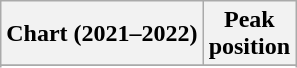<table class="wikitable sortable plainrowheaders" style="text-align:center">
<tr>
<th scope="col">Chart (2021–2022)</th>
<th scope="col">Peak<br>position</th>
</tr>
<tr>
</tr>
<tr>
</tr>
<tr>
</tr>
<tr>
</tr>
<tr>
</tr>
<tr>
</tr>
<tr>
</tr>
<tr>
</tr>
<tr>
</tr>
</table>
